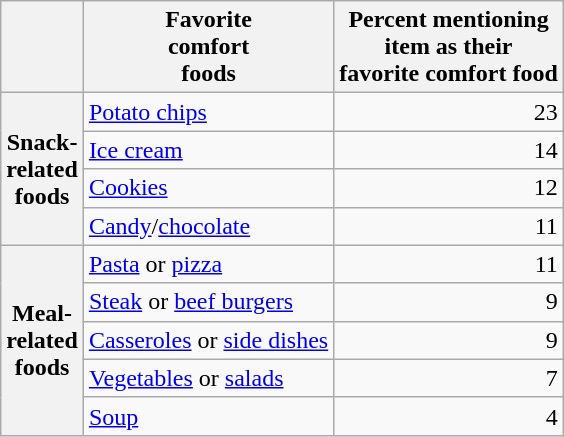<table class="wikitable">
<tr>
<th></th>
<th>Favorite <br>comfort <br>foods</th>
<th>Percent mentioning <br>item as their <br>favorite comfort food</th>
</tr>
<tr>
<th rowspan="4">Snack-<br>related <br>foods</th>
<td><a href='#'>Potato chips</a></td>
<td style="text-align:right;">23</td>
</tr>
<tr>
<td><a href='#'>Ice cream</a></td>
<td style="text-align:right;">14</td>
</tr>
<tr>
<td><a href='#'>Cookies</a></td>
<td style="text-align:right;">12</td>
</tr>
<tr>
<td><a href='#'>Candy</a>/<a href='#'>chocolate</a></td>
<td style="text-align:right;">11</td>
</tr>
<tr>
<th rowspan="5">Meal-<br>related <br>foods</th>
<td><a href='#'>Pasta</a> or <a href='#'>pizza</a></td>
<td style="text-align:right;">11</td>
</tr>
<tr>
<td><a href='#'>Steak</a> or <a href='#'>beef burgers</a></td>
<td style="text-align:right;">9</td>
</tr>
<tr>
<td><a href='#'>Casseroles</a> or <a href='#'>side dishes</a></td>
<td style="text-align:right;">9</td>
</tr>
<tr>
<td><a href='#'>Vegetables</a> or <a href='#'>salads</a></td>
<td style="text-align:right;">7</td>
</tr>
<tr>
<td><a href='#'>Soup</a></td>
<td style="text-align:right;">4</td>
</tr>
</table>
